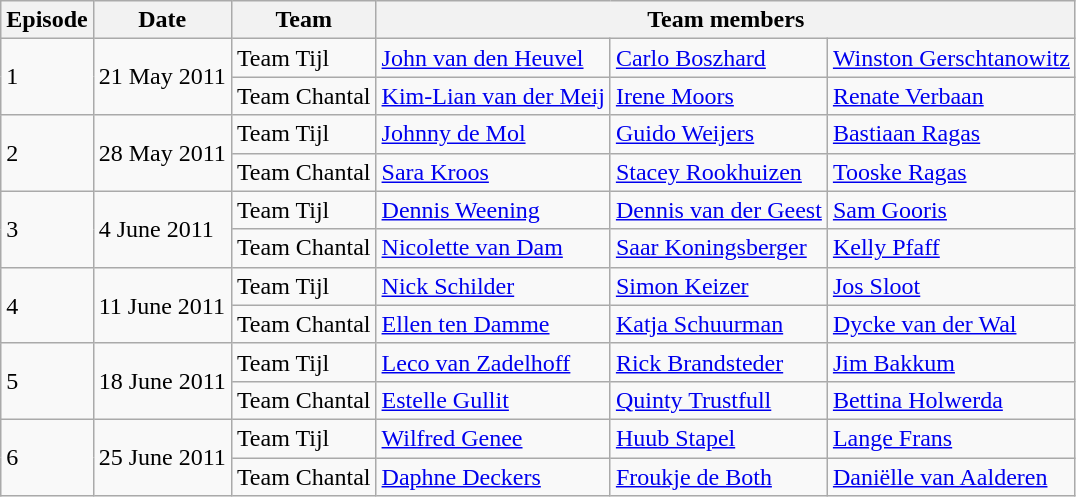<table class="wikitable">
<tr>
<th>Episode</th>
<th>Date</th>
<th>Team</th>
<th colspan="3">Team members</th>
</tr>
<tr>
<td rowspan="2">1</td>
<td rowspan="2">21 May 2011</td>
<td>Team Tijl</td>
<td><a href='#'>John van den Heuvel</a></td>
<td><a href='#'>Carlo Boszhard</a></td>
<td><a href='#'>Winston Gerschtanowitz</a></td>
</tr>
<tr>
<td>Team Chantal</td>
<td><a href='#'>Kim-Lian van der Meij</a></td>
<td><a href='#'>Irene Moors</a></td>
<td><a href='#'>Renate Verbaan</a></td>
</tr>
<tr>
<td rowspan="2">2</td>
<td rowspan="2">28 May 2011</td>
<td>Team Tijl</td>
<td><a href='#'>Johnny de Mol</a></td>
<td><a href='#'>Guido Weijers</a></td>
<td><a href='#'>Bastiaan Ragas</a></td>
</tr>
<tr>
<td>Team Chantal</td>
<td><a href='#'>Sara Kroos</a></td>
<td><a href='#'>Stacey Rookhuizen</a></td>
<td><a href='#'>Tooske Ragas</a></td>
</tr>
<tr>
<td rowspan="2">3</td>
<td rowspan="2">4 June 2011</td>
<td>Team Tijl</td>
<td><a href='#'>Dennis Weening</a></td>
<td><a href='#'>Dennis van der Geest</a></td>
<td><a href='#'>Sam Gooris</a></td>
</tr>
<tr>
<td>Team Chantal</td>
<td><a href='#'>Nicolette van Dam</a></td>
<td><a href='#'>Saar Koningsberger</a></td>
<td><a href='#'>Kelly Pfaff</a></td>
</tr>
<tr>
<td rowspan="2">4</td>
<td rowspan="2">11 June 2011</td>
<td>Team Tijl</td>
<td><a href='#'>Nick Schilder</a></td>
<td><a href='#'>Simon Keizer</a></td>
<td><a href='#'>Jos Sloot</a></td>
</tr>
<tr>
<td>Team Chantal</td>
<td><a href='#'>Ellen ten Damme</a></td>
<td><a href='#'>Katja Schuurman</a></td>
<td><a href='#'>Dycke van der Wal</a></td>
</tr>
<tr>
<td rowspan="2">5</td>
<td rowspan="2">18 June 2011</td>
<td>Team Tijl</td>
<td><a href='#'>Leco van Zadelhoff</a></td>
<td><a href='#'>Rick Brandsteder</a></td>
<td><a href='#'>Jim Bakkum</a></td>
</tr>
<tr>
<td>Team Chantal</td>
<td><a href='#'>Estelle Gullit</a></td>
<td><a href='#'>Quinty Trustfull</a></td>
<td><a href='#'>Bettina Holwerda</a></td>
</tr>
<tr>
<td rowspan="2">6</td>
<td rowspan="2">25 June 2011</td>
<td>Team Tijl</td>
<td><a href='#'>Wilfred Genee</a></td>
<td><a href='#'>Huub Stapel</a></td>
<td><a href='#'>Lange Frans</a></td>
</tr>
<tr>
<td>Team Chantal</td>
<td><a href='#'>Daphne Deckers</a></td>
<td><a href='#'>Froukje de Both</a></td>
<td><a href='#'>Daniëlle van Aalderen</a></td>
</tr>
</table>
